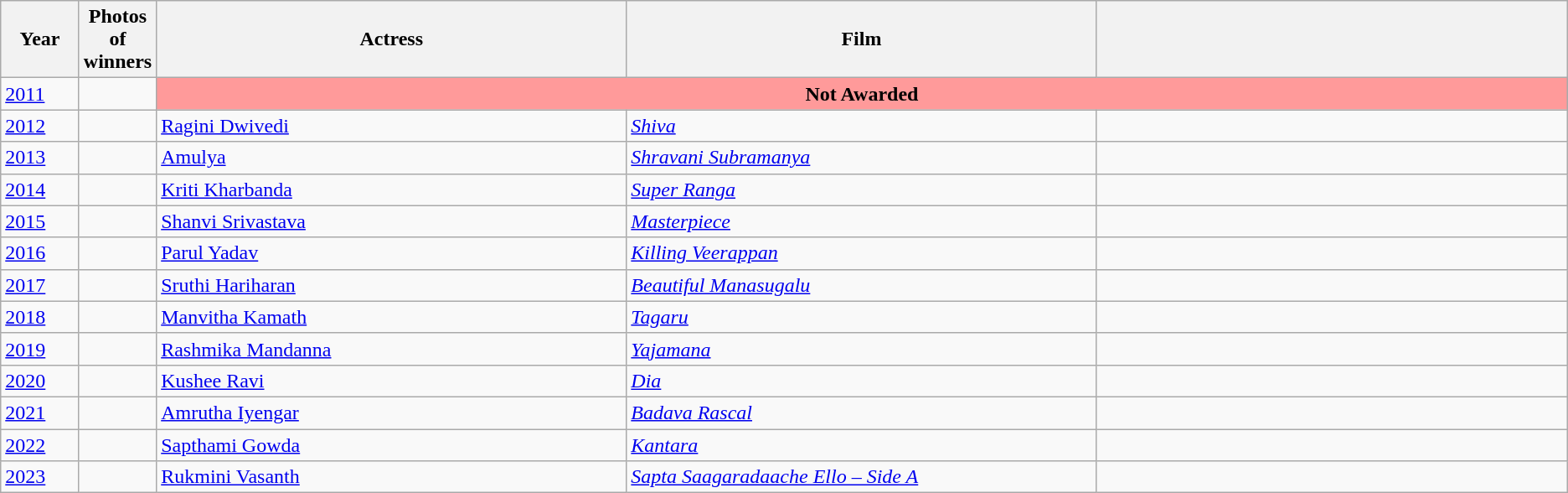<table class="wikitable sortable" style="text-align:left;">
<tr>
<th scope="col" style="width:5%;text-align:center;">Year</th>
<th scope="col" style="width:3%;text-align:center;">Photos of winners</th>
<th scope="col" style="width:30%;text-align:center;">Actress</th>
<th scope="col" style="width:30%;text-align:center;">Film</th>
<th class="unsortable"></th>
</tr>
<tr>
<td><a href='#'>2011</a></td>
<td rowspan="1" style="text-align:center"></td>
<td bgcolor=#ff9a9a colspan="5" style="text-align:center"><strong>Not Awarded </strong></td>
</tr>
<tr>
<td><a href='#'>2012</a></td>
<td style="text-align:center"></td>
<td><a href='#'>Ragini Dwivedi</a></td>
<td><em><a href='#'>Shiva</a></em></td>
<td></td>
</tr>
<tr>
<td><a href='#'>2013</a></td>
<td style="text-align:center"></td>
<td><a href='#'>Amulya</a></td>
<td><em><a href='#'>Shravani Subramanya</a></em></td>
<td></td>
</tr>
<tr>
<td><a href='#'>2014</a></td>
<td style="text-align:center"></td>
<td><a href='#'>Kriti Kharbanda</a></td>
<td><em><a href='#'>Super Ranga</a></em></td>
<td></td>
</tr>
<tr>
<td><a href='#'>2015</a></td>
<td style="text-align:center"></td>
<td><a href='#'>Shanvi Srivastava</a></td>
<td><em><a href='#'>Masterpiece</a></em></td>
<td></td>
</tr>
<tr>
<td><a href='#'>2016</a></td>
<td style="text-align:center"></td>
<td><a href='#'>Parul Yadav</a></td>
<td><em><a href='#'>Killing Veerappan</a></em></td>
<td></td>
</tr>
<tr>
<td><a href='#'>2017</a></td>
<td style="text-align:center"></td>
<td><a href='#'>Sruthi Hariharan</a></td>
<td><em><a href='#'>Beautiful Manasugalu</a></em></td>
<td></td>
</tr>
<tr>
<td><a href='#'>2018</a></td>
<td style="text-align:center"></td>
<td><a href='#'>Manvitha Kamath</a></td>
<td><em><a href='#'>Tagaru</a></em></td>
<td></td>
</tr>
<tr>
<td><a href='#'>2019</a></td>
<td style="text-align:center"></td>
<td><a href='#'>Rashmika Mandanna</a></td>
<td><em><a href='#'>Yajamana</a></em></td>
<td></td>
</tr>
<tr>
<td><a href='#'>2020</a></td>
<td style="text-align:center"></td>
<td><a href='#'>Kushee Ravi</a></td>
<td><em><a href='#'>Dia</a></em></td>
<td></td>
</tr>
<tr>
<td><a href='#'>2021</a></td>
<td style="text-align:center"></td>
<td><a href='#'>Amrutha Iyengar</a></td>
<td><em><a href='#'>Badava Rascal</a></em></td>
<td></td>
</tr>
<tr>
<td><a href='#'>2022</a></td>
<td style="text-align:center"></td>
<td><a href='#'>Sapthami Gowda</a></td>
<td><em><a href='#'>Kantara</a></em></td>
<td></td>
</tr>
<tr>
<td><a href='#'>2023</a></td>
<td style="text-align:center"></td>
<td><a href='#'>Rukmini Vasanth</a></td>
<td><em><a href='#'>Sapta Saagaradaache Ello – Side A</a></em></td>
<td></td>
</tr>
</table>
